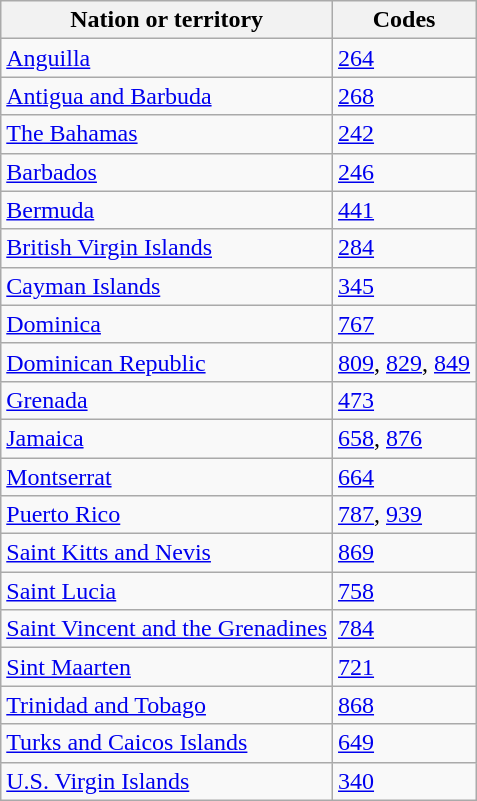<table class="wikitable">
<tr>
<th>Nation or territory</th>
<th>Codes</th>
</tr>
<tr>
<td><a href='#'>Anguilla</a></td>
<td><a href='#'>264</a></td>
</tr>
<tr>
<td><a href='#'>Antigua and Barbuda</a></td>
<td><a href='#'>268</a></td>
</tr>
<tr>
<td><a href='#'>The Bahamas</a></td>
<td><a href='#'>242</a></td>
</tr>
<tr>
<td><a href='#'>Barbados</a></td>
<td><a href='#'>246</a></td>
</tr>
<tr>
<td><a href='#'>Bermuda</a></td>
<td><a href='#'>441</a></td>
</tr>
<tr>
<td><a href='#'>British Virgin Islands</a></td>
<td><a href='#'>284</a></td>
</tr>
<tr>
<td><a href='#'>Cayman Islands</a></td>
<td><a href='#'>345</a></td>
</tr>
<tr>
<td><a href='#'>Dominica</a></td>
<td><a href='#'>767</a></td>
</tr>
<tr>
<td><a href='#'>Dominican Republic</a></td>
<td><a href='#'>809</a>, <a href='#'>829</a>, <a href='#'>849</a></td>
</tr>
<tr>
<td><a href='#'>Grenada</a></td>
<td><a href='#'>473</a></td>
</tr>
<tr>
<td><a href='#'>Jamaica</a></td>
<td><a href='#'>658</a>, <a href='#'>876</a></td>
</tr>
<tr>
<td><a href='#'>Montserrat</a></td>
<td><a href='#'>664</a></td>
</tr>
<tr>
<td><a href='#'>Puerto Rico</a></td>
<td><a href='#'>787</a>, <a href='#'>939</a></td>
</tr>
<tr>
<td><a href='#'>Saint Kitts and Nevis</a></td>
<td><a href='#'>869</a></td>
</tr>
<tr>
<td><a href='#'>Saint Lucia</a></td>
<td><a href='#'>758</a></td>
</tr>
<tr>
<td><a href='#'>Saint Vincent and the Grenadines</a></td>
<td><a href='#'>784</a></td>
</tr>
<tr>
<td><a href='#'>Sint Maarten</a></td>
<td><a href='#'>721</a></td>
</tr>
<tr>
<td><a href='#'>Trinidad and Tobago</a></td>
<td><a href='#'>868</a></td>
</tr>
<tr>
<td><a href='#'>Turks and Caicos Islands</a></td>
<td><a href='#'>649</a></td>
</tr>
<tr>
<td><a href='#'>U.S. Virgin Islands</a></td>
<td><a href='#'>340</a></td>
</tr>
</table>
